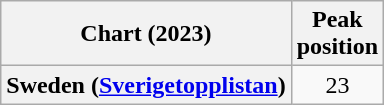<table class="wikitable plainrowheaders" style="text-align:center">
<tr>
<th scope="col">Chart (2023)</th>
<th scope="col">Peak<br>position</th>
</tr>
<tr>
<th scope="row">Sweden (<a href='#'>Sverigetopplistan</a>)</th>
<td>23</td>
</tr>
</table>
